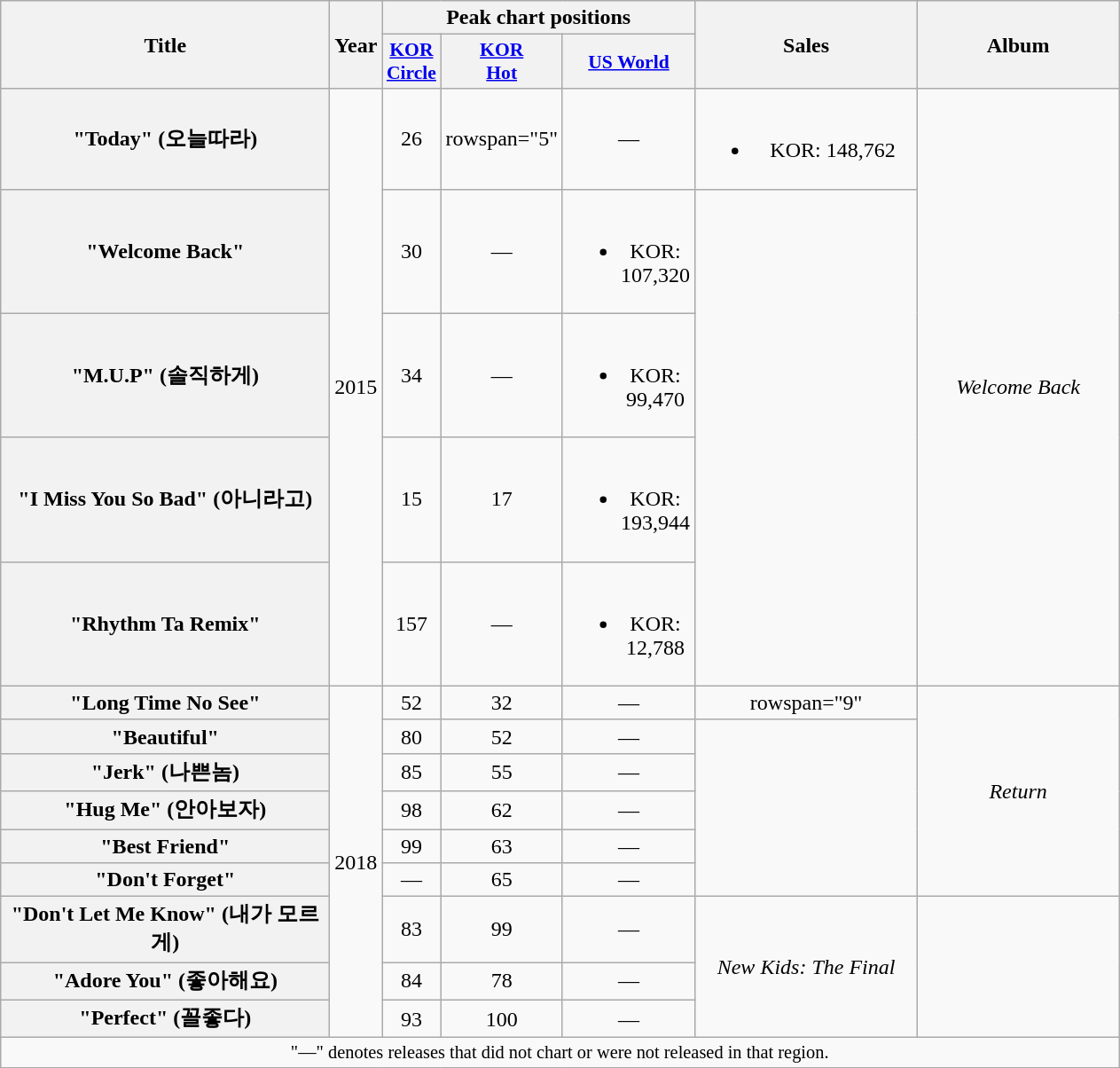<table class="wikitable plainrowheaders" style="text-align:center;">
<tr>
<th scope="col" rowspan="2" style="width:15em;">Title</th>
<th scope="col" rowspan="2" style="width:2em;">Year</th>
<th scope="col" colspan="3">Peak chart positions</th>
<th scope="col" rowspan="2" style="width:10em;">Sales</th>
<th scope="col" rowspan="2" style="width:9em;">Album</th>
</tr>
<tr>
<th scope="col" style="width:2.5em;font-size:90%;"><a href='#'>KOR<br>Circle</a><br></th>
<th scope="col" style="width:2.5em;font-size:90%;"><a href='#'>KOR<br>Hot</a><br></th>
<th scope="col" style="width:2.5em;font-size:90%;"><a href='#'>US World</a><br></th>
</tr>
<tr>
<th scope="row">"Today" (오늘따라)</th>
<td rowspan="5">2015</td>
<td>26</td>
<td>rowspan="5" </td>
<td>—</td>
<td><br><ul><li>KOR: 148,762</li></ul></td>
<td rowspan="5"><em>Welcome Back</em></td>
</tr>
<tr>
<th scope="row">"Welcome Back"</th>
<td>30</td>
<td>—</td>
<td><br><ul><li>KOR: 107,320</li></ul></td>
</tr>
<tr>
<th scope="row">"M.U.P" (솔직하게)</th>
<td>34</td>
<td>—</td>
<td><br><ul><li>KOR: 99,470</li></ul></td>
</tr>
<tr>
<th scope="row">"I Miss You So Bad" (아니라고)</th>
<td>15</td>
<td>17</td>
<td><br><ul><li>KOR: 193,944</li></ul></td>
</tr>
<tr>
<th scope="row">"Rhythm Ta Remix" </th>
<td>157</td>
<td>—</td>
<td><br><ul><li>KOR: 12,788</li></ul></td>
</tr>
<tr>
<th scope="row">"Long Time No See"</th>
<td rowspan="9">2018</td>
<td>52</td>
<td>32</td>
<td>—</td>
<td>rowspan="9" </td>
<td rowspan="6"><em>Return</em></td>
</tr>
<tr>
<th scope="row">"Beautiful"</th>
<td>80</td>
<td>52</td>
<td>—</td>
</tr>
<tr>
<th scope="row">"Jerk" (나쁜놈)</th>
<td>85</td>
<td>55</td>
<td>—</td>
</tr>
<tr>
<th scope="row">"Hug Me" (안아보자)</th>
<td>98</td>
<td>62</td>
<td>—</td>
</tr>
<tr>
<th scope="row">"Best Friend"</th>
<td>99</td>
<td>63</td>
<td>—</td>
</tr>
<tr>
<th scope="row">"Don't Forget"</th>
<td>—</td>
<td>65</td>
<td>—</td>
</tr>
<tr>
<th scope="row">"Don't Let Me Know" (내가 모르게)</th>
<td>83</td>
<td>99</td>
<td>—</td>
<td rowspan="3"><em>New Kids: The Final</em></td>
</tr>
<tr>
<th scope="row">"Adore You" (좋아해요)</th>
<td>84</td>
<td>78</td>
<td>—</td>
</tr>
<tr>
<th scope="row">"Perfect" (꼴좋다)</th>
<td>93</td>
<td>100</td>
<td>—</td>
</tr>
<tr>
<td colspan="8" style="font-size:85%;">"—" denotes releases that did not chart or were not released in that region.</td>
</tr>
</table>
